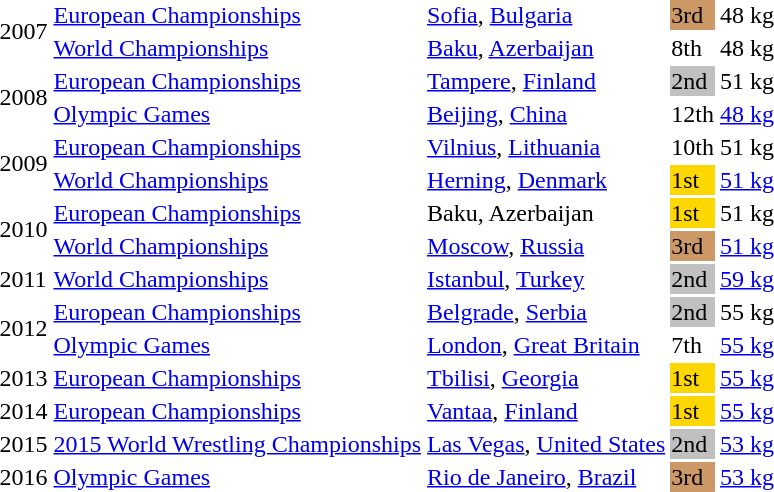<table>
<tr>
<td rowspan=2>2007</td>
<td><a href='#'>European Championships</a></td>
<td><a href='#'>Sofia</a>, <a href='#'>Bulgaria</a></td>
<td bgcolor=cc9966>3rd</td>
<td>48 kg</td>
<td></td>
</tr>
<tr>
<td><a href='#'>World Championships</a></td>
<td><a href='#'>Baku</a>, <a href='#'>Azerbaijan</a></td>
<td>8th</td>
<td>48 kg</td>
<td></td>
</tr>
<tr>
<td rowspan=2>2008</td>
<td><a href='#'>European Championships</a></td>
<td><a href='#'>Tampere</a>, <a href='#'>Finland</a></td>
<td bgcolor=silver>2nd</td>
<td>51 kg</td>
<td></td>
</tr>
<tr>
<td><a href='#'>Olympic Games</a></td>
<td><a href='#'>Beijing</a>, <a href='#'>China</a></td>
<td>12th</td>
<td><a href='#'>48 kg</a></td>
<td></td>
</tr>
<tr>
<td rowspan=2>2009</td>
<td><a href='#'>European Championships</a></td>
<td><a href='#'>Vilnius</a>, <a href='#'>Lithuania</a></td>
<td>10th</td>
<td>51 kg</td>
<td></td>
</tr>
<tr>
<td><a href='#'>World Championships</a></td>
<td><a href='#'>Herning</a>, <a href='#'>Denmark</a></td>
<td bgcolor=gold>1st</td>
<td><a href='#'>51 kg</a></td>
<td></td>
</tr>
<tr>
<td rowspan=2>2010</td>
<td><a href='#'>European Championships</a></td>
<td>Baku, Azerbaijan</td>
<td bgcolor=gold>1st</td>
<td>51 kg</td>
<td></td>
</tr>
<tr>
<td><a href='#'>World Championships</a></td>
<td><a href='#'>Moscow</a>, <a href='#'>Russia</a></td>
<td bgcolor=cc9966>3rd</td>
<td><a href='#'>51 kg</a></td>
<td></td>
</tr>
<tr>
<td>2011</td>
<td><a href='#'>World Championships</a></td>
<td><a href='#'>Istanbul</a>, <a href='#'>Turkey</a></td>
<td bgcolor=silver>2nd</td>
<td><a href='#'>59 kg</a></td>
<td></td>
</tr>
<tr>
<td rowspan=2>2012</td>
<td><a href='#'>European Championships</a></td>
<td><a href='#'>Belgrade</a>, <a href='#'>Serbia</a></td>
<td bgcolor=silver>2nd</td>
<td>55 kg</td>
<td></td>
</tr>
<tr>
<td><a href='#'>Olympic Games</a></td>
<td><a href='#'>London</a>, <a href='#'>Great Britain</a></td>
<td>7th</td>
<td><a href='#'>55 kg</a></td>
<td></td>
</tr>
<tr>
<td>2013</td>
<td><a href='#'>European Championships</a></td>
<td><a href='#'>Tbilisi</a>, <a href='#'>Georgia</a></td>
<td bgcolor=gold>1st</td>
<td><a href='#'>55 kg</a></td>
<td></td>
</tr>
<tr>
<td>2014</td>
<td><a href='#'>European Championships</a></td>
<td><a href='#'>Vantaa</a>, <a href='#'>Finland</a></td>
<td bgcolor=gold>1st</td>
<td><a href='#'>55 kg</a></td>
<td></td>
</tr>
<tr>
<td>2015</td>
<td><a href='#'>2015 World Wrestling Championships</a></td>
<td><a href='#'>Las Vegas</a>, <a href='#'>United States</a></td>
<td bgcolor=silver>2nd</td>
<td><a href='#'>53 kg</a></td>
<td></td>
</tr>
<tr>
<td>2016</td>
<td><a href='#'>Olympic Games</a></td>
<td><a href='#'>Rio de Janeiro</a>, <a href='#'>Brazil</a></td>
<td bgcolor=cc9966>3rd</td>
<td><a href='#'>53 kg</a></td>
<td></td>
</tr>
</table>
